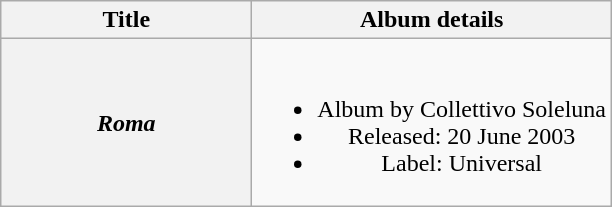<table class="wikitable plainrowheaders" style="text-align:center;" border="1">
<tr>
<th scope="col" style="width:10em;">Title</th>
<th scope="col">Album details</th>
</tr>
<tr>
<th scope="row"><em>Roma</em></th>
<td><br><ul><li>Album by Collettivo Soleluna</li><li>Released: 20 June 2003</li><li>Label: Universal</li></ul></td>
</tr>
</table>
